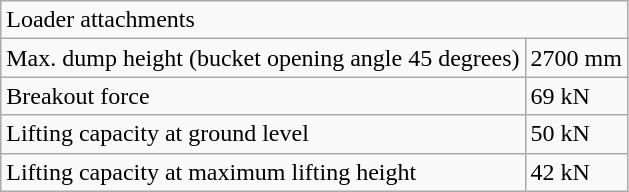<table class="wikitable">
<tr>
<td colspan="2">Loader attachments</td>
</tr>
<tr>
<td>Max. dump height (bucket opening angle 45 degrees)</td>
<td>2700 mm</td>
</tr>
<tr>
<td>Breakout force</td>
<td>69 kN</td>
</tr>
<tr>
<td>Lifting capacity at ground level</td>
<td>50 kN</td>
</tr>
<tr>
<td>Lifting capacity at maximum lifting height</td>
<td>42 kN</td>
</tr>
</table>
